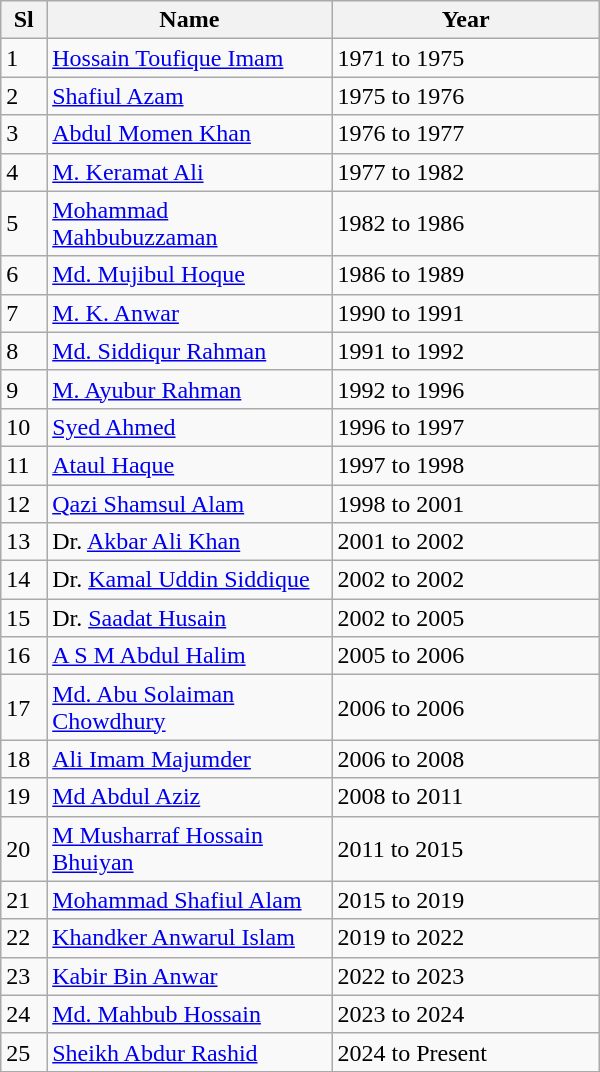<table class="wikitable" style="width: 400px">
<tr>
<th width="25px">Sl</th>
<th width="200px">Name</th>
<th width="200px">Year</th>
</tr>
<tr>
<td>1</td>
<td><a href='#'>Hossain Toufique Imam</a></td>
<td>1971 to 1975</td>
</tr>
<tr>
<td>2</td>
<td><a href='#'>Shafiul Azam</a></td>
<td>1975 to 1976</td>
</tr>
<tr>
<td>3</td>
<td><a href='#'>Abdul Momen Khan</a></td>
<td>1976 to 1977</td>
</tr>
<tr>
<td>4</td>
<td><a href='#'>M. Keramat Ali</a></td>
<td>1977 to 1982</td>
</tr>
<tr>
<td>5</td>
<td><a href='#'>Mohammad Mahbubuzzaman</a></td>
<td>1982 to 1986</td>
</tr>
<tr>
<td>6</td>
<td><a href='#'>Md. Mujibul Hoque</a></td>
<td>1986 to 1989</td>
</tr>
<tr>
<td>7</td>
<td><a href='#'>M. K. Anwar</a></td>
<td>1990 to 1991</td>
</tr>
<tr>
<td>8</td>
<td><a href='#'>Md. Siddiqur Rahman</a></td>
<td>1991 to 1992</td>
</tr>
<tr>
<td>9</td>
<td><a href='#'>M. Ayubur Rahman</a></td>
<td>1992 to 1996</td>
</tr>
<tr>
<td>10</td>
<td><a href='#'>Syed Ahmed</a></td>
<td>1996 to 1997</td>
</tr>
<tr>
<td>11</td>
<td><a href='#'>Ataul Haque</a></td>
<td>1997 to 1998</td>
</tr>
<tr>
<td>12</td>
<td><a href='#'>Qazi Shamsul Alam</a></td>
<td>1998 to 2001</td>
</tr>
<tr>
<td>13</td>
<td>Dr. <a href='#'>Akbar Ali Khan</a></td>
<td>2001 to 2002</td>
</tr>
<tr>
<td>14</td>
<td>Dr. <a href='#'>Kamal Uddin Siddique</a></td>
<td>2002 to 2002</td>
</tr>
<tr>
<td>15</td>
<td>Dr. <a href='#'>Saadat Husain</a></td>
<td>2002 to 2005</td>
</tr>
<tr>
<td>16</td>
<td><a href='#'>A S M Abdul Halim</a></td>
<td>2005 to 2006</td>
</tr>
<tr>
<td>17</td>
<td><a href='#'>Md. Abu Solaiman Chowdhury</a></td>
<td>2006 to 2006</td>
</tr>
<tr>
<td>18</td>
<td><a href='#'>Ali Imam Majumder</a></td>
<td>2006 to 2008</td>
</tr>
<tr>
<td>19</td>
<td><a href='#'>Md Abdul Aziz</a></td>
<td>2008 to 2011</td>
</tr>
<tr>
<td>20</td>
<td><a href='#'>M Musharraf Hossain Bhuiyan</a></td>
<td>2011 to 2015</td>
</tr>
<tr>
<td>21</td>
<td><a href='#'>Mohammad Shafiul Alam</a></td>
<td>2015 to 2019</td>
</tr>
<tr>
<td>22</td>
<td><a href='#'>Khandker Anwarul Islam</a></td>
<td>2019 to 2022</td>
</tr>
<tr>
<td>23</td>
<td><a href='#'>Kabir Bin Anwar</a></td>
<td>2022 to 2023</td>
</tr>
<tr>
<td>24</td>
<td><a href='#'>Md. Mahbub Hossain</a></td>
<td>2023 to 2024</td>
</tr>
<tr>
<td>25</td>
<td><a href='#'>Sheikh Abdur Rashid</a></td>
<td>2024 to Present</td>
</tr>
</table>
